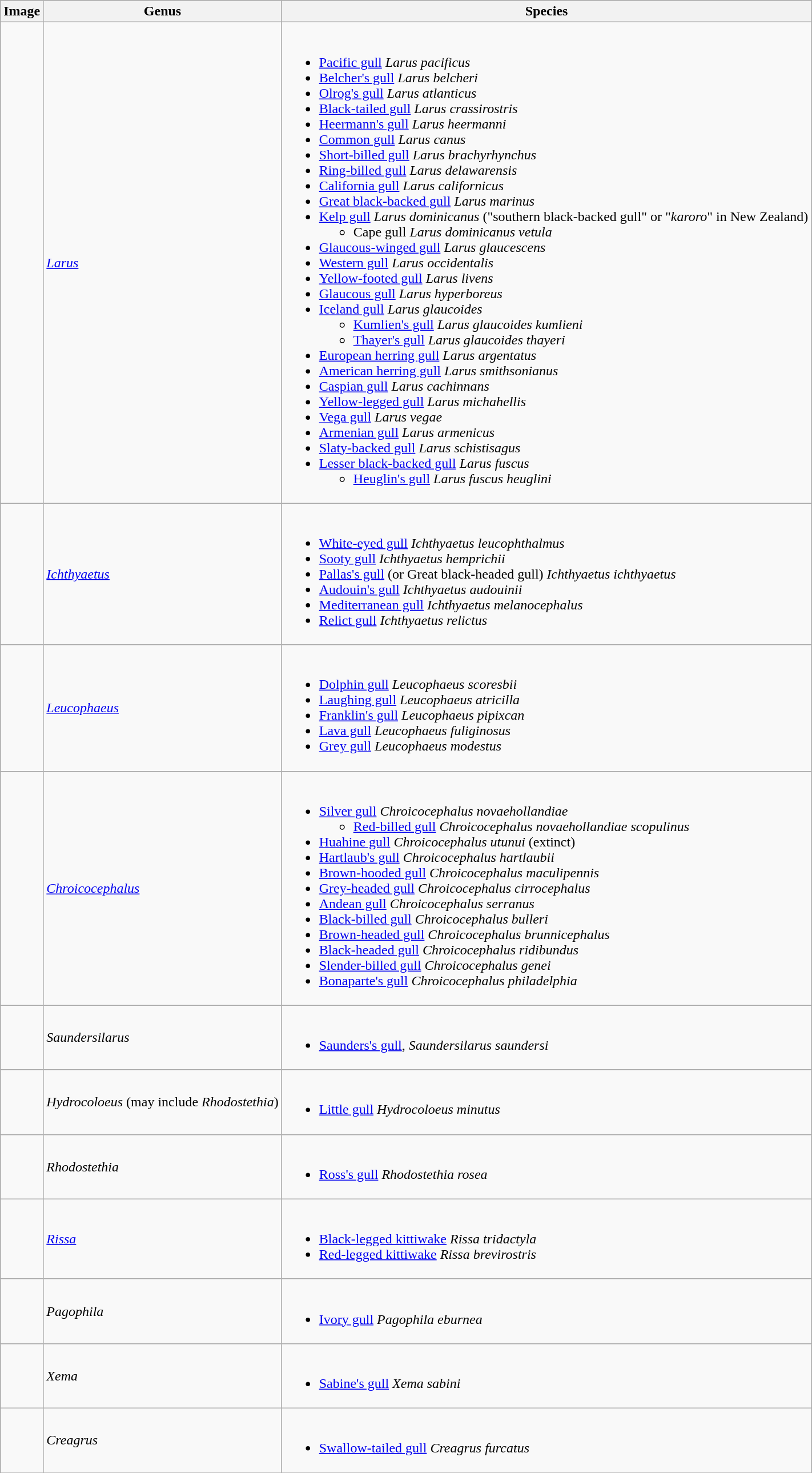<table class="wikitable collapsible">
<tr>
<th>Image</th>
<th>Genus</th>
<th>Species</th>
</tr>
<tr>
<td></td>
<td><em><a href='#'>Larus</a></em> </td>
<td><br><ul><li><a href='#'>Pacific gull</a> <em>Larus pacificus</em></li><li><a href='#'>Belcher's gull</a> <em>Larus belcheri</em></li><li><a href='#'>Olrog's gull</a> <em>Larus atlanticus</em></li><li><a href='#'>Black-tailed gull</a> <em>Larus crassirostris</em></li><li><a href='#'>Heermann's gull</a> <em>Larus heermanni</em></li><li><a href='#'>Common gull</a> <em>Larus canus</em></li><li><a href='#'>Short-billed gull</a> <em>Larus brachyrhynchus</em></li><li><a href='#'>Ring-billed gull</a> <em>Larus delawarensis</em></li><li><a href='#'>California gull</a> <em>Larus californicus</em></li><li><a href='#'>Great black-backed gull</a> <em>Larus marinus</em></li><li><a href='#'>Kelp gull</a> <em>Larus dominicanus</em> ("southern black-backed gull" or "<em>karoro</em>" in New Zealand)<ul><li>Cape gull <em>Larus dominicanus vetula</em></li></ul></li><li><a href='#'>Glaucous-winged gull</a> <em>Larus glaucescens</em></li><li><a href='#'>Western gull</a> <em>Larus occidentalis</em></li><li><a href='#'>Yellow-footed gull</a> <em>Larus livens</em></li><li><a href='#'>Glaucous gull</a> <em>Larus hyperboreus</em></li><li><a href='#'>Iceland gull</a> <em>Larus glaucoides</em><ul><li><a href='#'>Kumlien's gull</a> <em>Larus glaucoides kumlieni</em></li><li><a href='#'>Thayer's gull</a> <em>Larus glaucoides thayeri</em></li></ul></li><li><a href='#'>European herring gull</a> <em>Larus argentatus</em></li><li><a href='#'>American herring gull</a> <em>Larus smithsonianus</em></li><li><a href='#'>Caspian gull</a> <em>Larus cachinnans</em></li><li><a href='#'>Yellow-legged gull</a> <em>Larus michahellis</em></li><li><a href='#'>Vega gull</a> <em>Larus vegae</em></li><li><a href='#'>Armenian gull</a> <em>Larus armenicus</em></li><li><a href='#'>Slaty-backed gull</a> <em>Larus schistisagus</em></li><li><a href='#'>Lesser black-backed gull</a> <em>Larus fuscus</em><ul><li><a href='#'>Heuglin's gull</a> <em>Larus fuscus heuglini</em></li></ul></li></ul></td>
</tr>
<tr>
<td></td>
<td><em><a href='#'>Ichthyaetus</a></em> </td>
<td><br><ul><li><a href='#'>White-eyed gull</a> <em>Ichthyaetus leucophthalmus</em></li><li><a href='#'>Sooty gull</a> <em>Ichthyaetus hemprichii</em></li><li><a href='#'>Pallas's gull</a> (or Great black-headed gull) <em>Ichthyaetus ichthyaetus</em></li><li><a href='#'>Audouin's gull</a> <em>Ichthyaetus audouinii</em></li><li><a href='#'>Mediterranean gull</a> <em>Ichthyaetus melanocephalus</em></li><li><a href='#'>Relict gull</a> <em>Ichthyaetus relictus</em></li></ul></td>
</tr>
<tr>
<td></td>
<td><em><a href='#'>Leucophaeus</a></em> </td>
<td><br><ul><li><a href='#'>Dolphin gull</a> <em>Leucophaeus scoresbii</em></li><li><a href='#'>Laughing gull</a> <em>Leucophaeus atricilla</em></li><li><a href='#'>Franklin's gull</a> <em>Leucophaeus pipixcan</em></li><li><a href='#'>Lava gull</a> <em>Leucophaeus fuliginosus</em></li><li><a href='#'>Grey gull</a> <em>Leucophaeus modestus</em></li></ul></td>
</tr>
<tr>
<td></td>
<td><em><a href='#'>Chroicocephalus</a></em> </td>
<td><br><ul><li><a href='#'>Silver gull</a> <em>Chroicocephalus novaehollandiae</em><ul><li><a href='#'>Red-billed gull</a> <em>Chroicocephalus novaehollandiae scopulinus</em></li></ul></li><li><a href='#'>Huahine gull</a> <em>Chroicocephalus utunui</em> (extinct)</li><li><a href='#'>Hartlaub's gull</a> <em>Chroicocephalus hartlaubii</em></li><li><a href='#'>Brown-hooded gull</a> <em>Chroicocephalus maculipennis</em></li><li><a href='#'>Grey-headed gull</a> <em>Chroicocephalus cirrocephalus</em></li><li><a href='#'>Andean gull</a> <em>Chroicocephalus serranus</em></li><li><a href='#'>Black-billed gull</a> <em>Chroicocephalus bulleri</em></li><li><a href='#'>Brown-headed gull</a> <em>Chroicocephalus brunnicephalus</em></li><li><a href='#'>Black-headed gull</a> <em>Chroicocephalus ridibundus</em></li><li><a href='#'>Slender-billed gull</a> <em>Chroicocephalus genei</em></li><li><a href='#'>Bonaparte's gull</a> <em>Chroicocephalus philadelphia</em></li></ul></td>
</tr>
<tr>
<td></td>
<td><em>Saundersilarus</em> </td>
<td><br><ul><li><a href='#'>Saunders's gull</a>, <em>Saundersilarus saundersi</em></li></ul></td>
</tr>
<tr>
<td></td>
<td><em>Hydrocoloeus</em>  (may include <em>Rhodostethia</em>)</td>
<td><br><ul><li><a href='#'>Little gull</a> <em>Hydrocoloeus minutus</em></li></ul></td>
</tr>
<tr>
<td></td>
<td><em>Rhodostethia</em> </td>
<td><br><ul><li><a href='#'>Ross's gull</a> <em>Rhodostethia rosea</em></li></ul></td>
</tr>
<tr>
<td></td>
<td><em><a href='#'>Rissa</a></em> </td>
<td><br><ul><li><a href='#'>Black-legged kittiwake</a> <em>Rissa tridactyla</em></li><li><a href='#'>Red-legged kittiwake</a> <em>Rissa brevirostris</em></li></ul></td>
</tr>
<tr>
<td></td>
<td><em>Pagophila</em> </td>
<td><br><ul><li><a href='#'>Ivory gull</a> <em>Pagophila eburnea</em></li></ul></td>
</tr>
<tr>
<td></td>
<td><em>Xema</em> </td>
<td><br><ul><li><a href='#'>Sabine's gull</a> <em>Xema sabini</em></li></ul></td>
</tr>
<tr>
<td></td>
<td><em>Creagrus</em> </td>
<td><br><ul><li><a href='#'>Swallow-tailed gull</a> <em>Creagrus furcatus</em></li></ul></td>
</tr>
<tr>
</tr>
</table>
